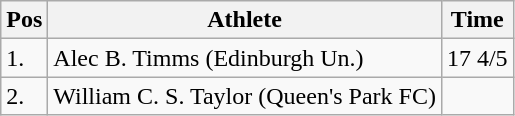<table class="wikitable">
<tr>
<th>Pos</th>
<th>Athlete</th>
<th>Time</th>
</tr>
<tr>
<td>1.</td>
<td>Alec B. Timms (Edinburgh Un.)</td>
<td>17 4/5</td>
</tr>
<tr>
<td>2.</td>
<td>William C. S. Taylor (Queen's Park FC)</td>
<td></td>
</tr>
</table>
